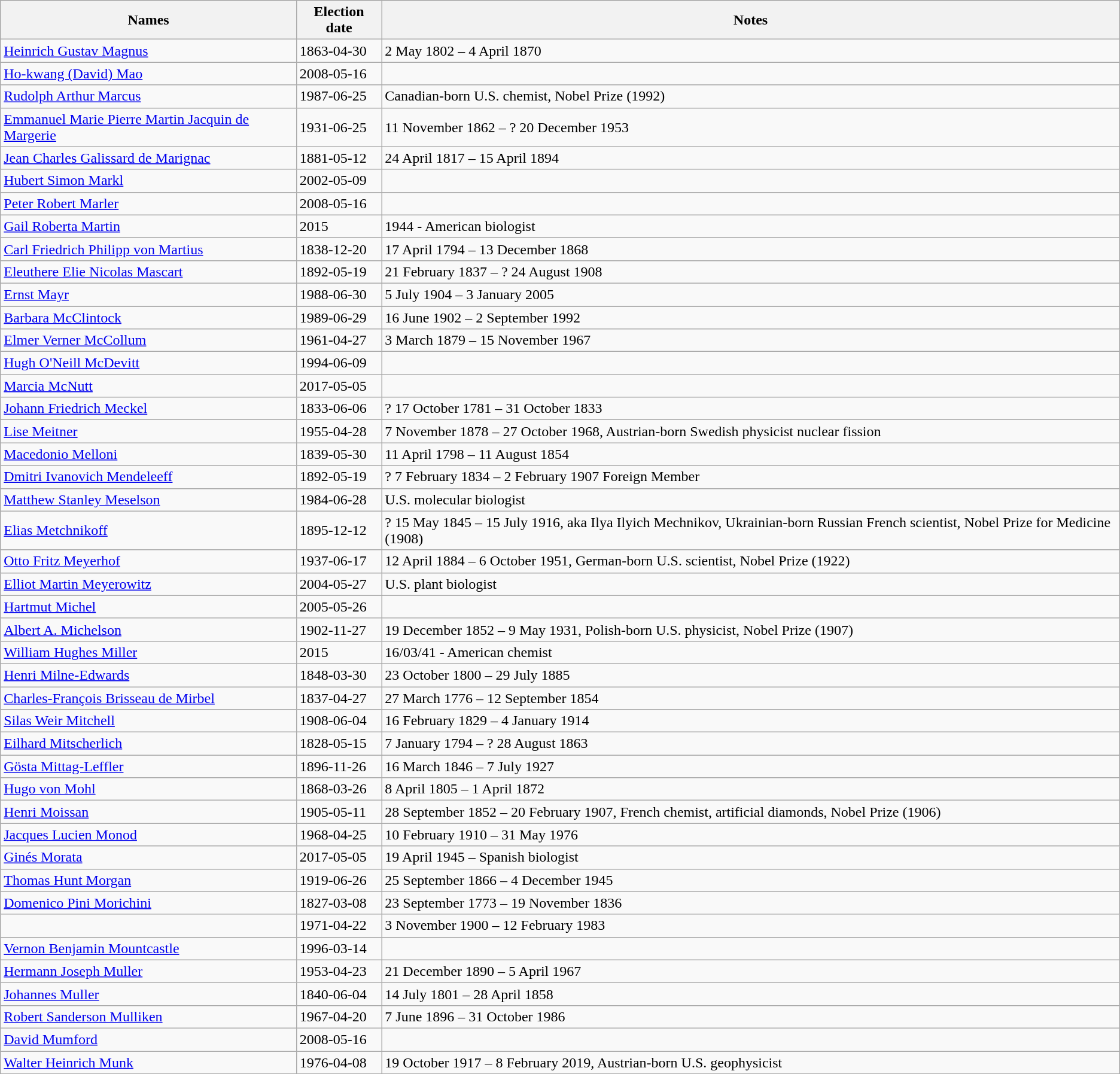<table class="wikitable sortable">
<tr>
<th>Names</th>
<th>Election date</th>
<th class="unsortable">Notes</th>
</tr>
<tr>
<td><a href='#'>Heinrich Gustav Magnus</a></td>
<td>1863-04-30</td>
<td>2 May 1802 – 4 April 1870</td>
</tr>
<tr>
<td><a href='#'>Ho-kwang (David) Mao</a></td>
<td>2008-05-16</td>
<td></td>
</tr>
<tr>
<td><a href='#'>Rudolph Arthur Marcus</a></td>
<td>1987-06-25</td>
<td>Canadian-born U.S. chemist, Nobel Prize (1992)</td>
</tr>
<tr>
<td><a href='#'>Emmanuel Marie Pierre Martin Jacquin de Margerie</a></td>
<td>1931-06-25</td>
<td>11 November 1862 – ? 20 December 1953</td>
</tr>
<tr>
<td><a href='#'>Jean Charles Galissard de Marignac</a></td>
<td>1881-05-12</td>
<td>24 April 1817 – 15 April 1894</td>
</tr>
<tr>
<td><a href='#'>Hubert Simon Markl</a></td>
<td>2002-05-09</td>
<td></td>
</tr>
<tr>
<td><a href='#'>Peter Robert Marler</a></td>
<td>2008-05-16</td>
<td></td>
</tr>
<tr>
<td><a href='#'>Gail Roberta Martin</a></td>
<td>2015</td>
<td>1944 - American biologist</td>
</tr>
<tr>
<td><a href='#'>Carl Friedrich Philipp von Martius</a></td>
<td>1838-12-20</td>
<td>17 April 1794 – 13 December 1868</td>
</tr>
<tr>
<td><a href='#'>Eleuthere Elie Nicolas Mascart</a></td>
<td>1892-05-19</td>
<td>21 February 1837 – ? 24 August 1908</td>
</tr>
<tr>
<td><a href='#'>Ernst Mayr</a></td>
<td>1988-06-30</td>
<td>5 July 1904 – 3 January 2005</td>
</tr>
<tr>
<td><a href='#'>Barbara McClintock</a></td>
<td>1989-06-29</td>
<td>16 June 1902 – 2 September 1992</td>
</tr>
<tr>
<td><a href='#'>Elmer Verner McCollum</a></td>
<td>1961-04-27</td>
<td>3 March 1879 – 15 November 1967</td>
</tr>
<tr>
<td><a href='#'>Hugh O'Neill McDevitt</a></td>
<td>1994-06-09</td>
<td></td>
</tr>
<tr>
<td><a href='#'>Marcia McNutt</a></td>
<td>2017-05-05</td>
<td></td>
</tr>
<tr>
<td><a href='#'>Johann Friedrich Meckel</a></td>
<td>1833-06-06</td>
<td>? 17 October 1781 – 31 October 1833</td>
</tr>
<tr>
<td><a href='#'>Lise Meitner</a></td>
<td>1955-04-28</td>
<td>7 November 1878 – 27 October 1968, Austrian-born Swedish physicist nuclear fission</td>
</tr>
<tr>
<td><a href='#'>Macedonio Melloni</a></td>
<td>1839-05-30</td>
<td>11 April 1798 – 11 August 1854</td>
</tr>
<tr>
<td><a href='#'>Dmitri Ivanovich Mendeleeff</a></td>
<td>1892-05-19</td>
<td>? 7 February 1834 – 2 February 1907 Foreign Member</td>
</tr>
<tr>
<td><a href='#'>Matthew Stanley Meselson</a></td>
<td>1984-06-28</td>
<td>U.S. molecular biologist</td>
</tr>
<tr>
<td><a href='#'>Elias Metchnikoff</a></td>
<td>1895-12-12</td>
<td>? 15 May 1845 – 15 July 1916, aka Ilya Ilyich Mechnikov, Ukrainian-born Russian French scientist, Nobel Prize for Medicine (1908)</td>
</tr>
<tr>
<td><a href='#'>Otto Fritz Meyerhof</a></td>
<td>1937-06-17</td>
<td>12 April 1884 – 6 October 1951, German-born U.S. scientist, Nobel Prize (1922)</td>
</tr>
<tr>
<td><a href='#'>Elliot Martin Meyerowitz</a></td>
<td>2004-05-27</td>
<td>U.S. plant biologist</td>
</tr>
<tr>
<td><a href='#'>Hartmut Michel</a></td>
<td>2005-05-26</td>
<td></td>
</tr>
<tr>
<td><a href='#'>Albert A. Michelson</a></td>
<td>1902-11-27</td>
<td>19 December 1852 – 9 May 1931, Polish-born U.S. physicist, Nobel Prize (1907)</td>
</tr>
<tr>
<td><a href='#'>William Hughes Miller</a></td>
<td>2015</td>
<td>16/03/41 - American chemist</td>
</tr>
<tr>
<td><a href='#'>Henri Milne-Edwards</a></td>
<td>1848-03-30</td>
<td>23 October 1800 – 29 July 1885</td>
</tr>
<tr>
<td><a href='#'>Charles-François Brisseau de Mirbel</a></td>
<td>1837-04-27</td>
<td>27 March 1776 – 12 September 1854</td>
</tr>
<tr>
<td><a href='#'>Silas Weir Mitchell</a></td>
<td>1908-06-04</td>
<td>16 February 1829 – 4 January 1914</td>
</tr>
<tr>
<td><a href='#'>Eilhard Mitscherlich</a></td>
<td>1828-05-15</td>
<td>7 January 1794 – ? 28 August 1863</td>
</tr>
<tr>
<td><a href='#'>Gösta Mittag-Leffler</a></td>
<td>1896-11-26</td>
<td>16 March 1846 – 7 July 1927</td>
</tr>
<tr>
<td><a href='#'>Hugo von Mohl</a></td>
<td>1868-03-26</td>
<td>8 April 1805 – 1 April 1872</td>
</tr>
<tr>
<td><a href='#'>Henri Moissan</a></td>
<td>1905-05-11</td>
<td>28 September 1852 – 20 February 1907, French chemist, artificial diamonds, Nobel Prize (1906)</td>
</tr>
<tr>
<td><a href='#'>Jacques Lucien Monod</a></td>
<td>1968-04-25</td>
<td>10 February 1910 – 31 May 1976</td>
</tr>
<tr>
<td><a href='#'>Ginés Morata</a></td>
<td>2017-05-05</td>
<td>19 April 1945 – Spanish biologist</td>
</tr>
<tr>
<td><a href='#'>Thomas Hunt Morgan</a></td>
<td>1919-06-26</td>
<td>25 September 1866 – 4 December 1945</td>
</tr>
<tr>
<td><a href='#'>Domenico Pini Morichini</a></td>
<td>1827-03-08</td>
<td>23 September 1773 – 19 November 1836</td>
</tr>
<tr>
<td></td>
<td>1971-04-22</td>
<td>3 November 1900 – 12 February 1983</td>
</tr>
<tr>
<td><a href='#'>Vernon Benjamin Mountcastle</a></td>
<td>1996-03-14</td>
<td></td>
</tr>
<tr>
<td><a href='#'>Hermann Joseph Muller</a></td>
<td>1953-04-23</td>
<td>21 December 1890 – 5 April 1967</td>
</tr>
<tr>
<td><a href='#'>Johannes Muller</a></td>
<td>1840-06-04</td>
<td>14 July 1801 – 28 April 1858</td>
</tr>
<tr>
<td><a href='#'>Robert Sanderson Mulliken</a></td>
<td>1967-04-20</td>
<td>7 June 1896 – 31 October 1986</td>
</tr>
<tr>
<td><a href='#'>David Mumford</a></td>
<td>2008-05-16</td>
<td></td>
</tr>
<tr>
<td><a href='#'>Walter Heinrich Munk</a></td>
<td>1976-04-08</td>
<td>19 October 1917 – 8 February 2019, Austrian-born U.S. geophysicist</td>
</tr>
</table>
